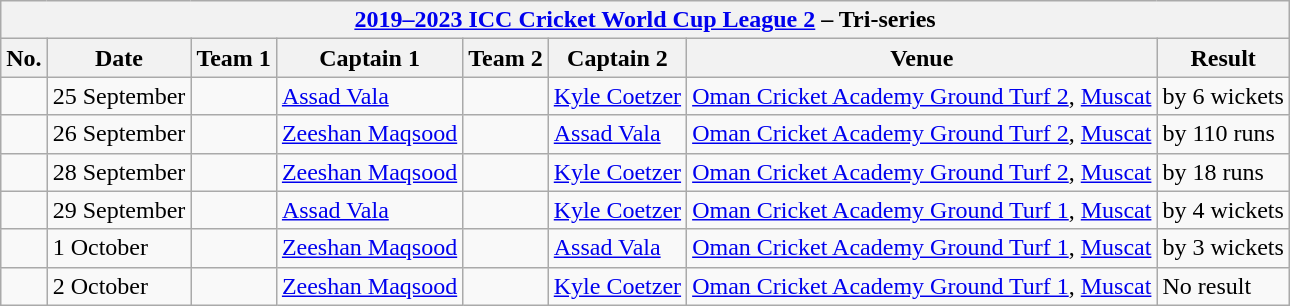<table class="wikitable">
<tr>
<th colspan="9"><a href='#'>2019–2023 ICC Cricket World Cup League 2</a> – Tri-series</th>
</tr>
<tr>
<th>No.</th>
<th>Date</th>
<th>Team 1</th>
<th>Captain 1</th>
<th>Team 2</th>
<th>Captain 2</th>
<th>Venue</th>
<th>Result</th>
</tr>
<tr>
<td></td>
<td>25 September</td>
<td></td>
<td><a href='#'>Assad Vala</a></td>
<td></td>
<td><a href='#'>Kyle Coetzer</a></td>
<td><a href='#'>Oman Cricket Academy Ground Turf 2</a>, <a href='#'>Muscat</a></td>
<td> by 6 wickets</td>
</tr>
<tr>
<td></td>
<td>26 September</td>
<td></td>
<td><a href='#'>Zeeshan Maqsood</a></td>
<td></td>
<td><a href='#'>Assad Vala</a></td>
<td><a href='#'>Oman Cricket Academy Ground Turf 2</a>, <a href='#'>Muscat</a></td>
<td> by 110 runs</td>
</tr>
<tr>
<td></td>
<td>28 September</td>
<td></td>
<td><a href='#'>Zeeshan Maqsood</a></td>
<td></td>
<td><a href='#'>Kyle Coetzer</a></td>
<td><a href='#'>Oman Cricket Academy Ground Turf 2</a>, <a href='#'>Muscat</a></td>
<td> by 18 runs</td>
</tr>
<tr>
<td></td>
<td>29 September</td>
<td></td>
<td><a href='#'>Assad Vala</a></td>
<td></td>
<td><a href='#'>Kyle Coetzer</a></td>
<td><a href='#'>Oman Cricket Academy Ground Turf 1</a>, <a href='#'>Muscat</a></td>
<td> by 4 wickets</td>
</tr>
<tr>
<td></td>
<td>1 October</td>
<td></td>
<td><a href='#'>Zeeshan Maqsood</a></td>
<td></td>
<td><a href='#'>Assad Vala</a></td>
<td><a href='#'>Oman Cricket Academy Ground Turf 1</a>, <a href='#'>Muscat</a></td>
<td> by 3 wickets</td>
</tr>
<tr>
<td></td>
<td>2 October</td>
<td></td>
<td><a href='#'>Zeeshan Maqsood</a></td>
<td></td>
<td><a href='#'>Kyle Coetzer</a></td>
<td><a href='#'>Oman Cricket Academy Ground Turf 1</a>, <a href='#'>Muscat</a></td>
<td>No result</td>
</tr>
</table>
